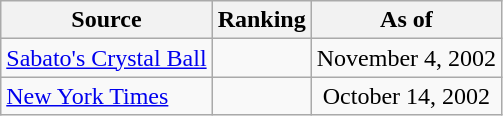<table class="wikitable" style="text-align:center">
<tr>
<th>Source</th>
<th>Ranking</th>
<th>As of</th>
</tr>
<tr>
<td align=left><a href='#'>Sabato's Crystal Ball</a></td>
<td></td>
<td>November 4, 2002</td>
</tr>
<tr>
<td align=left><a href='#'>New York Times</a></td>
<td></td>
<td>October 14, 2002</td>
</tr>
</table>
